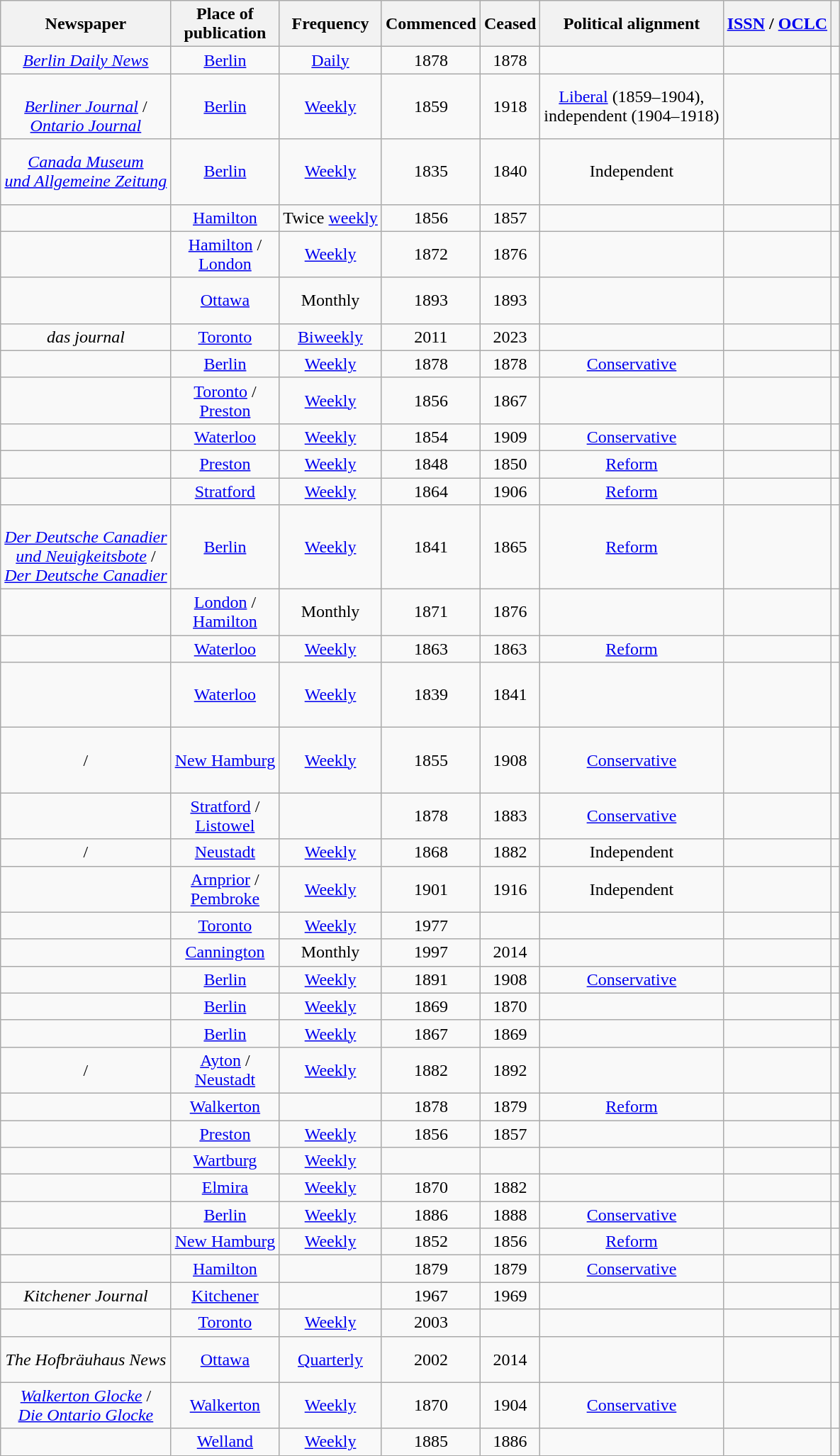<table class="wikitable sortable plainrowheaders" style="text-align:center;">
<tr>
<th scope="col">Newspaper</th>
<th scope="col">Place of<br>publication</th>
<th scope="col">Frequency</th>
<th scope="col">Commenced</th>
<th scope="col">Ceased</th>
<th scope="col">Political alignment</th>
<th scope="col"><a href='#'>ISSN</a> / <a href='#'>OCLC</a></th>
<th scope="col" class="unsortable"></th>
</tr>
<tr>
<td><em><a href='#'>Berlin Daily News</a></em></td>
<td><a href='#'>Berlin</a></td>
<td><a href='#'>Daily</a></td>
<td>1878</td>
<td>1878</td>
<td></td>
<td><br></td>
<td></td>
</tr>
<tr>
<td><br><em><a href='#'>Berliner Journal</a></em> /<br><em><a href='#'>Ontario Journal</a></em></td>
<td><a href='#'>Berlin</a></td>
<td><a href='#'>Weekly</a></td>
<td>1859</td>
<td>1918</td>
<td><a href='#'>Liberal</a> (1859–1904),<br>independent (1904–1918)</td>
<td><br></td>
<td></td>
</tr>
<tr>
<td><em><a href='#'>Canada Museum<br>und Allgemeine Zeitung</a></em></td>
<td><a href='#'>Berlin</a></td>
<td><a href='#'>Weekly</a></td>
<td>1835</td>
<td>1840</td>
<td>Independent</td>
<td><br><br><br></td>
<td></td>
</tr>
<tr>
<td></td>
<td><a href='#'>Hamilton</a></td>
<td>Twice <a href='#'>weekly</a></td>
<td>1856</td>
<td>1857</td>
<td></td>
<td></td>
<td></td>
</tr>
<tr>
<td></td>
<td><a href='#'>Hamilton</a> /<br><a href='#'>London</a></td>
<td><a href='#'>Weekly</a></td>
<td>1872</td>
<td>1876</td>
<td></td>
<td></td>
<td></td>
</tr>
<tr>
<td><br></td>
<td><a href='#'>Ottawa</a></td>
<td>Monthly</td>
<td>1893</td>
<td>1893</td>
<td></td>
<td><br><br></td>
<td></td>
</tr>
<tr>
<td><em>das journal</em></td>
<td><a href='#'>Toronto</a></td>
<td><a href='#'>Biweekly</a></td>
<td>2011</td>
<td>2023</td>
<td></td>
<td></td>
<td><br></td>
</tr>
<tr>
<td></td>
<td><a href='#'>Berlin</a></td>
<td><a href='#'>Weekly</a></td>
<td>1878</td>
<td>1878</td>
<td><a href='#'>Conservative</a></td>
<td></td>
<td></td>
</tr>
<tr>
<td></td>
<td><a href='#'>Toronto</a> /<br><a href='#'>Preston</a></td>
<td><a href='#'>Weekly</a></td>
<td>1856</td>
<td>1867</td>
<td></td>
<td></td>
<td></td>
</tr>
<tr>
<td></td>
<td><a href='#'>Waterloo</a></td>
<td><a href='#'>Weekly</a></td>
<td>1854</td>
<td>1909</td>
<td><a href='#'>Conservative</a></td>
<td><br></td>
<td></td>
</tr>
<tr>
<td></td>
<td><a href='#'>Preston</a></td>
<td><a href='#'>Weekly</a></td>
<td>1848</td>
<td>1850</td>
<td><a href='#'>Reform</a></td>
<td></td>
<td></td>
</tr>
<tr>
<td></td>
<td><a href='#'>Stratford</a></td>
<td><a href='#'>Weekly</a></td>
<td>1864</td>
<td>1906</td>
<td><a href='#'>Reform</a></td>
<td></td>
<td></td>
</tr>
<tr>
<td><br><em><a href='#'>Der Deutsche Canadier<br>und Neuigkeitsbote</a></em> /<br><em><a href='#'>Der Deutsche Canadier</a></em></td>
<td><a href='#'>Berlin</a></td>
<td><a href='#'>Weekly</a></td>
<td>1841</td>
<td>1865</td>
<td><a href='#'>Reform</a></td>
<td></td>
<td></td>
</tr>
<tr>
<td><br></td>
<td><a href='#'>London</a> /<br><a href='#'>Hamilton</a></td>
<td>Monthly</td>
<td>1871</td>
<td>1876</td>
<td></td>
<td><br><br></td>
<td></td>
</tr>
<tr>
<td></td>
<td><a href='#'>Waterloo</a></td>
<td><a href='#'>Weekly</a></td>
<td>1863</td>
<td>1863</td>
<td><a href='#'>Reform</a></td>
<td></td>
<td></td>
</tr>
<tr>
<td></td>
<td><a href='#'>Waterloo</a></td>
<td><a href='#'>Weekly</a></td>
<td>1839</td>
<td>1841</td>
<td></td>
<td><br><br><br></td>
<td></td>
</tr>
<tr>
<td> /<br></td>
<td><a href='#'>New Hamburg</a></td>
<td><a href='#'>Weekly</a></td>
<td>1855</td>
<td>1908</td>
<td><a href='#'>Conservative</a></td>
<td><br><br><br></td>
<td></td>
</tr>
<tr>
<td></td>
<td><a href='#'>Stratford</a> /<br><a href='#'>Listowel</a></td>
<td></td>
<td>1878</td>
<td>1883</td>
<td><a href='#'>Conservative</a></td>
<td><br></td>
<td></td>
</tr>
<tr>
<td> /<br></td>
<td><a href='#'>Neustadt</a></td>
<td><a href='#'>Weekly</a></td>
<td>1868</td>
<td>1882</td>
<td>Independent</td>
<td></td>
<td></td>
</tr>
<tr>
<td></td>
<td><a href='#'>Arnprior</a> /<br><a href='#'>Pembroke</a></td>
<td><a href='#'>Weekly</a></td>
<td>1901</td>
<td>1916</td>
<td>Independent</td>
<td><br></td>
<td></td>
</tr>
<tr>
<td></td>
<td><a href='#'>Toronto</a></td>
<td><a href='#'>Weekly</a></td>
<td>1977</td>
<td></td>
<td></td>
<td><br></td>
<td><br></td>
</tr>
<tr>
<td></td>
<td><a href='#'>Cannington</a></td>
<td>Monthly</td>
<td>1997</td>
<td>2014</td>
<td></td>
<td><br></td>
<td><br></td>
</tr>
<tr>
<td></td>
<td><a href='#'>Berlin</a></td>
<td><a href='#'>Weekly</a></td>
<td>1891</td>
<td>1908</td>
<td><a href='#'>Conservative</a></td>
<td><br></td>
<td></td>
</tr>
<tr>
<td></td>
<td><a href='#'>Berlin</a></td>
<td><a href='#'>Weekly</a></td>
<td>1869</td>
<td>1870</td>
<td></td>
<td></td>
<td></td>
</tr>
<tr>
<td></td>
<td><a href='#'>Berlin</a></td>
<td><a href='#'>Weekly</a></td>
<td>1867</td>
<td>1869</td>
<td></td>
<td></td>
<td></td>
</tr>
<tr>
<td> /<br></td>
<td><a href='#'>Ayton</a> /<br><a href='#'>Neustadt</a></td>
<td><a href='#'>Weekly</a></td>
<td>1882</td>
<td>1892</td>
<td></td>
<td></td>
<td></td>
</tr>
<tr>
<td></td>
<td><a href='#'>Walkerton</a></td>
<td></td>
<td>1878</td>
<td>1879</td>
<td><a href='#'>Reform</a></td>
<td></td>
<td></td>
</tr>
<tr>
<td></td>
<td><a href='#'>Preston</a></td>
<td><a href='#'>Weekly</a></td>
<td>1856</td>
<td>1857</td>
<td></td>
<td></td>
<td></td>
</tr>
<tr>
<td></td>
<td><a href='#'>Wartburg</a></td>
<td><a href='#'>Weekly</a></td>
<td></td>
<td></td>
<td></td>
<td></td>
<td></td>
</tr>
<tr>
<td></td>
<td><a href='#'>Elmira</a></td>
<td><a href='#'>Weekly</a></td>
<td>1870</td>
<td>1882</td>
<td></td>
<td></td>
<td></td>
</tr>
<tr>
<td></td>
<td><a href='#'>Berlin</a></td>
<td><a href='#'>Weekly</a></td>
<td>1886</td>
<td>1888</td>
<td><a href='#'>Conservative</a></td>
<td><br></td>
<td></td>
</tr>
<tr>
<td></td>
<td><a href='#'>New Hamburg</a></td>
<td><a href='#'>Weekly</a></td>
<td>1852</td>
<td>1856</td>
<td><a href='#'>Reform</a></td>
<td><br></td>
<td></td>
</tr>
<tr>
<td></td>
<td><a href='#'>Hamilton</a></td>
<td></td>
<td>1879</td>
<td>1879</td>
<td><a href='#'>Conservative</a></td>
<td></td>
<td></td>
</tr>
<tr>
<td><em>Kitchener Journal</em></td>
<td><a href='#'>Kitchener</a></td>
<td></td>
<td>1967</td>
<td>1969</td>
<td></td>
<td><br></td>
<td></td>
</tr>
<tr>
<td></td>
<td><a href='#'>Toronto</a></td>
<td><a href='#'>Weekly</a></td>
<td>2003</td>
<td></td>
<td></td>
<td><br></td>
<td><br></td>
</tr>
<tr>
<td><em>The Hofbräuhaus News</em></td>
<td><a href='#'>Ottawa</a></td>
<td><a href='#'>Quarterly</a></td>
<td>2002</td>
<td>2014</td>
<td></td>
<td><br></td>
<td><br><br></td>
</tr>
<tr>
<td><em><a href='#'>Walkerton Glocke</a></em> /<br><em><a href='#'>Die Ontario Glocke</a></em></td>
<td><a href='#'>Walkerton</a></td>
<td><a href='#'>Weekly</a></td>
<td>1870</td>
<td>1904</td>
<td><a href='#'>Conservative</a></td>
<td><br><br></td>
<td></td>
</tr>
<tr>
<td></td>
<td><a href='#'>Welland</a></td>
<td><a href='#'>Weekly</a></td>
<td>1885</td>
<td>1886</td>
<td></td>
<td></td>
<td></td>
</tr>
</table>
